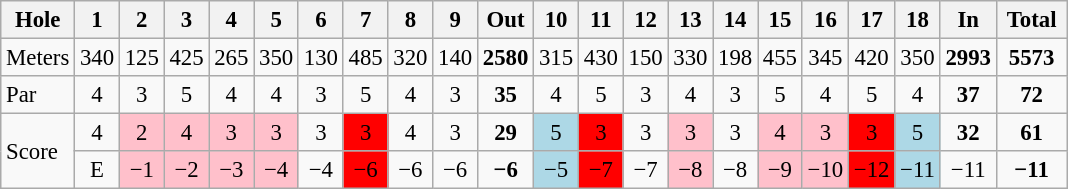<table class=wikitable style="font-size: 95%; text-align:center">
<tr>
<th align="left">Hole</th>
<th style="width:20px">1</th>
<th style="width:20px">2</th>
<th style="width:20px">3</th>
<th style="width:20px">4</th>
<th style="width:20px">5</th>
<th style="width:20px">6</th>
<th style="width:20px">7</th>
<th style="width:20px">8</th>
<th style="width:20px">9</th>
<th style="width:25px">Out</th>
<th style="width:20px">10</th>
<th style="width:20px">11</th>
<th style="width:20px">12</th>
<th style="width:20px">13</th>
<th style="width:20px">14</th>
<th style="width:20px">15</th>
<th style="width:20px">16</th>
<th style="width:20px">17</th>
<th style="width:20px">18</th>
<th style="width:25px">In</th>
<th style="width:40px">Total</th>
</tr>
<tr>
<td align=left>Meters</td>
<td>340</td>
<td>125</td>
<td>425</td>
<td>265</td>
<td>350</td>
<td>130</td>
<td>485</td>
<td>320</td>
<td>140</td>
<td><strong>2580</strong></td>
<td>315</td>
<td>430</td>
<td>150</td>
<td>330</td>
<td>198</td>
<td>455</td>
<td>345</td>
<td>420</td>
<td>350</td>
<td><strong>2993</strong></td>
<td><strong>5573</strong></td>
</tr>
<tr>
<td align=left>Par</td>
<td>4</td>
<td>3</td>
<td>5</td>
<td>4</td>
<td>4</td>
<td>3</td>
<td>5</td>
<td>4</td>
<td>3</td>
<td><strong>35</strong></td>
<td>4</td>
<td>5</td>
<td>3</td>
<td>4</td>
<td>3</td>
<td>5</td>
<td>4</td>
<td>5</td>
<td>4</td>
<td><strong>37</strong></td>
<td><strong>72</strong></td>
</tr>
<tr>
<td align=left rowspan=2>Score</td>
<td>4</td>
<td style="background:Pink;">2</td>
<td style="background:Pink;">4</td>
<td style="background:Pink;">3</td>
<td style="background:Pink;">3</td>
<td>3</td>
<td style="background:red;">3</td>
<td>4</td>
<td>3</td>
<td><strong>29</strong></td>
<td style="background:lightblue;">5</td>
<td style="background:red;">3</td>
<td>3</td>
<td style="background:Pink;">3</td>
<td>3</td>
<td style="background:Pink;">4</td>
<td style="background:Pink;">3</td>
<td style="background:red;">3</td>
<td style="background:lightblue;">5</td>
<td><strong>32</strong></td>
<td><strong>61</strong></td>
</tr>
<tr>
<td>E</td>
<td style="background:Pink;">−1</td>
<td style="background:Pink;">−2</td>
<td style="background:Pink;">−3</td>
<td style="background:Pink;">−4</td>
<td>−4</td>
<td style="background:red;">−6</td>
<td>−6</td>
<td>−6</td>
<td><strong>−6</strong></td>
<td style="background:lightblue;">−5</td>
<td style="background:red;">−7</td>
<td>−7</td>
<td style="background:Pink;">−8</td>
<td>−8</td>
<td style="background:Pink;">−9</td>
<td style="background:Pink;">−10</td>
<td style="background:red;">−12</td>
<td style="background:lightblue;">−11</td>
<td>−11</td>
<td><strong>−11</strong></td>
</tr>
</table>
